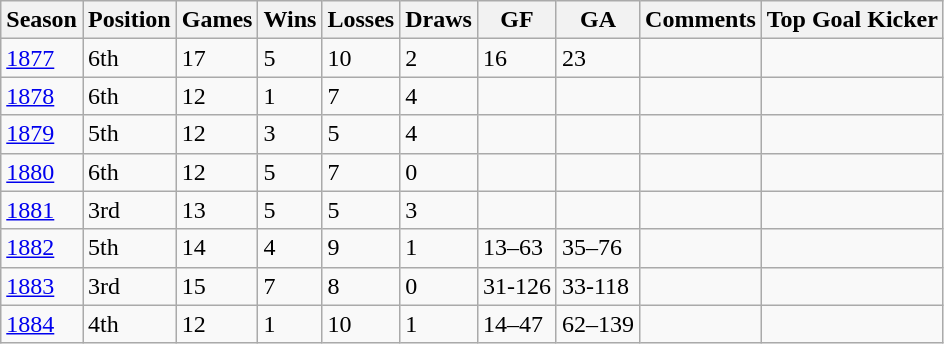<table class="wikitable">
<tr>
<th>Season</th>
<th>Position</th>
<th>Games</th>
<th>Wins</th>
<th>Losses</th>
<th>Draws</th>
<th>GF</th>
<th>GA</th>
<th>Comments</th>
<th>Top Goal Kicker</th>
</tr>
<tr>
<td><a href='#'>1877</a></td>
<td>6th</td>
<td>17</td>
<td>5</td>
<td>10</td>
<td>2</td>
<td>16</td>
<td>23</td>
<td></td>
<td></td>
</tr>
<tr>
<td><a href='#'>1878</a></td>
<td>6th</td>
<td>12</td>
<td>1</td>
<td>7</td>
<td>4</td>
<td></td>
<td></td>
<td></td>
<td></td>
</tr>
<tr>
<td><a href='#'>1879</a></td>
<td>5th</td>
<td>12</td>
<td>3</td>
<td>5</td>
<td>4</td>
<td></td>
<td></td>
<td></td>
<td></td>
</tr>
<tr>
<td><a href='#'>1880</a></td>
<td>6th</td>
<td>12</td>
<td>5</td>
<td>7</td>
<td>0</td>
<td></td>
<td></td>
<td></td>
<td></td>
</tr>
<tr>
<td><a href='#'>1881</a></td>
<td>3rd</td>
<td>13</td>
<td>5</td>
<td>5</td>
<td>3</td>
<td></td>
<td></td>
<td></td>
<td></td>
</tr>
<tr>
<td><a href='#'>1882</a></td>
<td>5th</td>
<td>14</td>
<td>4</td>
<td>9</td>
<td>1</td>
<td>13–63</td>
<td>35–76</td>
<td></td>
<td></td>
</tr>
<tr>
<td><a href='#'>1883</a></td>
<td>3rd</td>
<td>15</td>
<td>7</td>
<td>8</td>
<td>0</td>
<td>31-126</td>
<td>33-118</td>
<td></td>
<td></td>
</tr>
<tr>
<td><a href='#'>1884</a></td>
<td>4th</td>
<td>12</td>
<td>1</td>
<td>10</td>
<td>1</td>
<td>14–47</td>
<td>62–139</td>
<td></td>
<td></td>
</tr>
</table>
